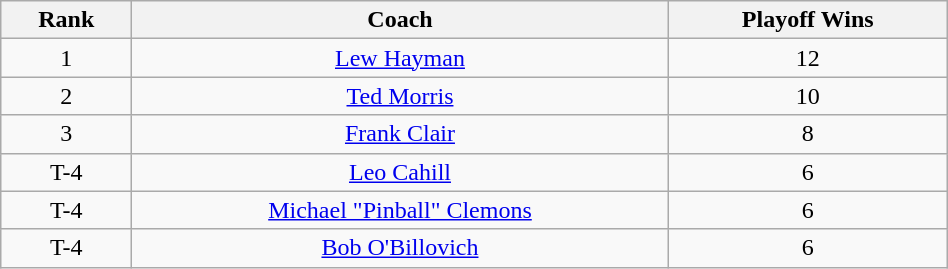<table class="wikitable" style="width:50%; text-align:center;">
<tr>
<th>Rank</th>
<th>Coach</th>
<th>Playoff Wins</th>
</tr>
<tr>
<td>1</td>
<td><a href='#'>Lew Hayman</a></td>
<td>12</td>
</tr>
<tr>
<td>2</td>
<td><a href='#'>Ted Morris</a></td>
<td>10</td>
</tr>
<tr>
<td>3</td>
<td><a href='#'>Frank Clair</a></td>
<td>8</td>
</tr>
<tr>
<td>T-4</td>
<td><a href='#'>Leo Cahill</a></td>
<td>6</td>
</tr>
<tr>
<td>T-4</td>
<td><a href='#'>Michael "Pinball" Clemons</a></td>
<td>6</td>
</tr>
<tr>
<td>T-4</td>
<td><a href='#'>Bob O'Billovich</a></td>
<td>6</td>
</tr>
</table>
